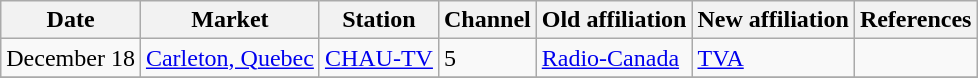<table class="wikitable">
<tr>
<th>Date</th>
<th>Market</th>
<th>Station</th>
<th>Channel</th>
<th>Old affiliation</th>
<th>New affiliation</th>
<th>References</th>
</tr>
<tr>
<td>December 18</td>
<td><a href='#'>Carleton, Quebec</a></td>
<td><a href='#'>CHAU-TV</a></td>
<td>5</td>
<td><a href='#'>Radio-Canada</a></td>
<td><a href='#'>TVA</a></td>
<td></td>
</tr>
<tr>
</tr>
</table>
